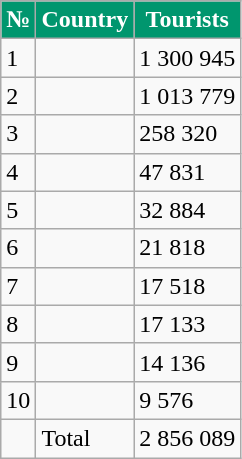<table class="wikitable">
<tr style="color:white;">
<th style="background:#00966E;">№</th>
<th style="background:#00966E;">Country</th>
<th style="background:#00966E;">Tourists</th>
</tr>
<tr>
<td>1</td>
<td></td>
<td>1 300 945</td>
</tr>
<tr>
<td>2</td>
<td></td>
<td>1 013 779</td>
</tr>
<tr>
<td>3</td>
<td></td>
<td>258 320</td>
</tr>
<tr>
<td>4</td>
<td></td>
<td>47 831</td>
</tr>
<tr>
<td>5</td>
<td></td>
<td>32 884</td>
</tr>
<tr>
<td>6</td>
<td></td>
<td>21 818</td>
</tr>
<tr>
<td>7</td>
<td></td>
<td>17 518</td>
</tr>
<tr>
<td>8</td>
<td></td>
<td>17 133</td>
</tr>
<tr>
<td>9</td>
<td></td>
<td>14 136</td>
</tr>
<tr>
<td>10</td>
<td></td>
<td>9 576</td>
</tr>
<tr>
<td></td>
<td>Total</td>
<td>2 856 089</td>
</tr>
</table>
